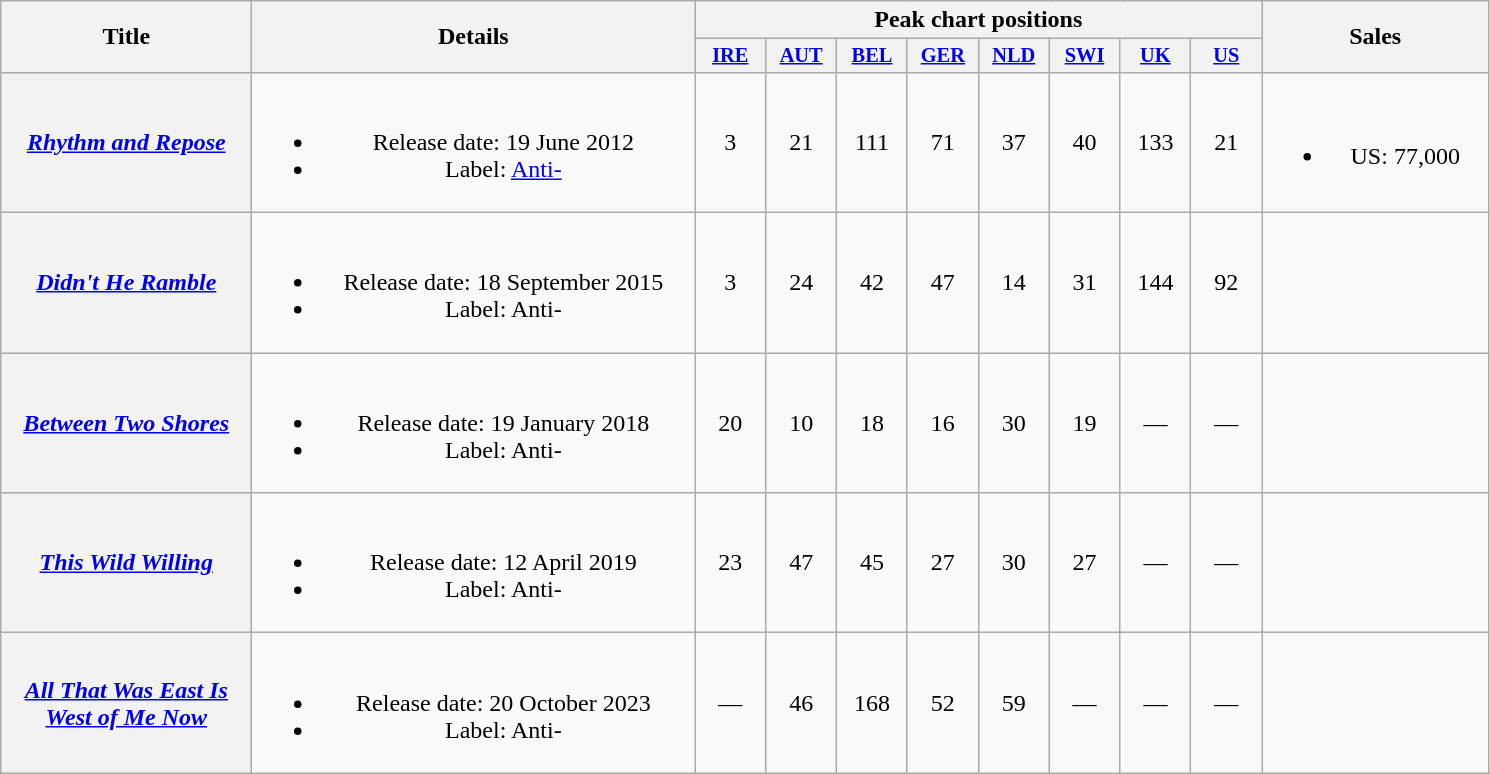<table class="wikitable plainrowheaders" style="text-align:center;">
<tr>
<th rowspan="2" style="width:10em;">Title</th>
<th rowspan="2" style="width:18em;">Details</th>
<th scope="col" colspan="8">Peak chart positions</th>
<th rowspan="2" style="width:9em;">Sales</th>
</tr>
<tr>
<th scope="col" style="width:3em;font-size:85%;"><a href='#'>IRE</a><br></th>
<th scope="col" style="width:3em;font-size:85%;"><a href='#'>AUT</a><br></th>
<th scope="col" style="width:3em;font-size:85%;"><a href='#'>BEL</a><br></th>
<th scope="col" style="width:3em;font-size:85%;"><a href='#'>GER</a><br></th>
<th scope="col" style="width:3em;font-size:85%;"><a href='#'>NLD</a><br></th>
<th scope="col" style="width:3em;font-size:85%;"><a href='#'>SWI</a><br></th>
<th scope="col" style="width:3em;font-size:85%;"><a href='#'>UK</a><br></th>
<th scope="col" style="width:3em;font-size:85%;"><a href='#'>US</a><br></th>
</tr>
<tr>
<th scope="row"><em><a href='#'>Rhythm and Repose</a></em></th>
<td><br><ul><li>Release date: 19 June 2012</li><li>Label: <a href='#'>Anti-</a></li></ul></td>
<td>3</td>
<td>21</td>
<td>111</td>
<td>71</td>
<td>37</td>
<td>40</td>
<td>133</td>
<td>21</td>
<td><br><ul><li>US: 77,000</li></ul></td>
</tr>
<tr>
<th scope="row"><em><a href='#'>Didn't He Ramble</a></em></th>
<td><br><ul><li>Release date: 18 September 2015</li><li>Label: Anti-</li></ul></td>
<td>3</td>
<td>24</td>
<td>42</td>
<td>47</td>
<td>14</td>
<td>31</td>
<td>144</td>
<td>92</td>
<td></td>
</tr>
<tr>
<th scope="row"><em><a href='#'>Between Two Shores</a></em></th>
<td><br><ul><li>Release date: 19 January 2018</li><li>Label: Anti-</li></ul></td>
<td>20</td>
<td>10</td>
<td>18</td>
<td>16</td>
<td>30</td>
<td>19</td>
<td>—</td>
<td>—</td>
<td></td>
</tr>
<tr>
<th scope="row"><em><a href='#'>This Wild Willing</a></em></th>
<td><br><ul><li>Release date: 12 April 2019</li><li>Label: Anti-</li></ul></td>
<td>23</td>
<td>47</td>
<td>45</td>
<td>27</td>
<td>30</td>
<td>27</td>
<td>—</td>
<td>—</td>
<td></td>
</tr>
<tr>
<th scope="row"><em><a href='#'>All That Was East Is West of Me Now</a></em></th>
<td><br><ul><li>Release date: 20 October 2023</li><li>Label: Anti-</li></ul></td>
<td>—</td>
<td>46</td>
<td>168</td>
<td>52</td>
<td>59</td>
<td>—</td>
<td>—</td>
<td>—</td>
<td></td>
</tr>
</table>
